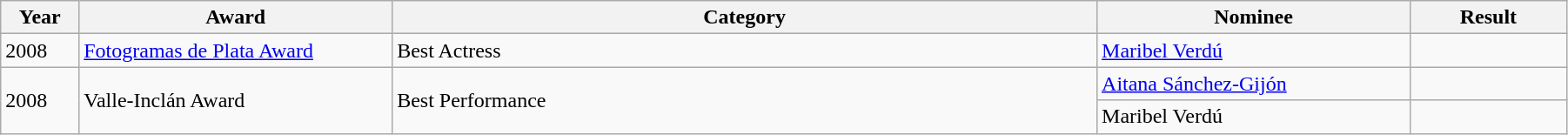<table class="wikitable" width="95%">
<tr>
<th width="5%">Year</th>
<th width="20%">Award</th>
<th width="45%">Category</th>
<th width="20%">Nominee</th>
<th width="10%">Result</th>
</tr>
<tr>
<td>2008</td>
<td><a href='#'>Fotogramas de Plata Award</a></td>
<td>Best Actress</td>
<td><a href='#'>Maribel Verdú</a></td>
<td></td>
</tr>
<tr>
<td rowspan=2>2008</td>
<td rowspan=2>Valle-Inclán Award</td>
<td rowspan=2>Best Performance</td>
<td><a href='#'>Aitana Sánchez-Gijón</a></td>
<td></td>
</tr>
<tr>
<td>Maribel Verdú</td>
<td></td>
</tr>
</table>
